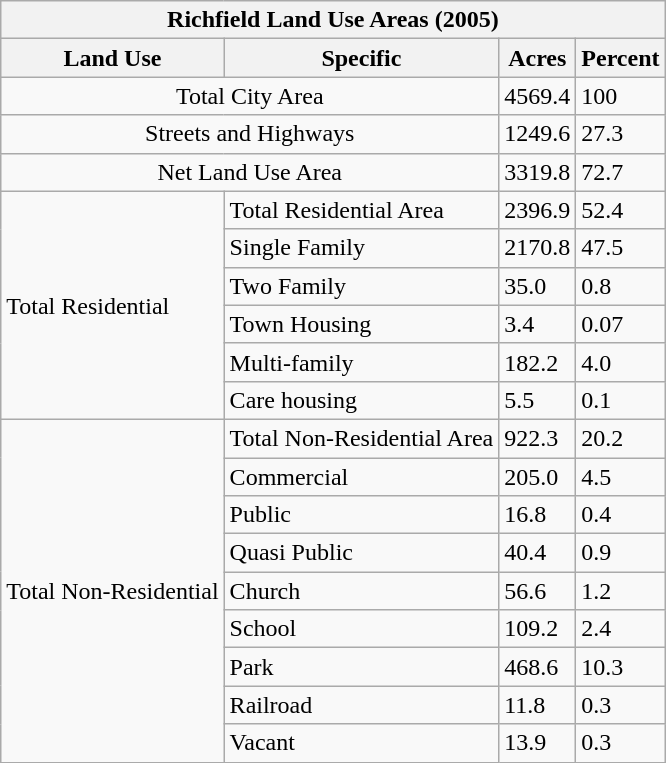<table class="wikitable">
<tr>
<th colspan="4">Richfield Land Use Areas (2005)</th>
</tr>
<tr>
<th>Land Use</th>
<th>Specific</th>
<th>Acres</th>
<th>Percent</th>
</tr>
<tr>
<td style="text-align:center;" colspan="2">Total City Area</td>
<td>4569.4</td>
<td>100</td>
</tr>
<tr>
<td style="text-align:center;" colspan="2">Streets and Highways</td>
<td>1249.6</td>
<td>27.3</td>
</tr>
<tr>
<td style="text-align:center;" colspan="2">Net Land Use Area</td>
<td>3319.8</td>
<td>72.7</td>
</tr>
<tr>
<td rowspan="6">Total Residential</td>
<td>Total Residential Area</td>
<td>2396.9</td>
<td>52.4</td>
</tr>
<tr>
<td>Single Family</td>
<td>2170.8</td>
<td>47.5</td>
</tr>
<tr>
<td>Two Family</td>
<td>35.0</td>
<td>0.8</td>
</tr>
<tr>
<td>Town Housing</td>
<td>3.4</td>
<td>0.07</td>
</tr>
<tr>
<td>Multi-family</td>
<td>182.2</td>
<td>4.0</td>
</tr>
<tr>
<td>Care housing</td>
<td>5.5</td>
<td>0.1</td>
</tr>
<tr>
<td rowspan="9">Total Non-Residential</td>
<td>Total Non-Residential Area</td>
<td>922.3</td>
<td>20.2</td>
</tr>
<tr>
<td>Commercial</td>
<td>205.0</td>
<td>4.5</td>
</tr>
<tr>
<td>Public</td>
<td>16.8</td>
<td>0.4</td>
</tr>
<tr>
<td>Quasi Public</td>
<td>40.4</td>
<td>0.9</td>
</tr>
<tr>
<td>Church</td>
<td>56.6</td>
<td>1.2</td>
</tr>
<tr>
<td>School</td>
<td>109.2</td>
<td>2.4</td>
</tr>
<tr>
<td>Park</td>
<td>468.6</td>
<td>10.3</td>
</tr>
<tr>
<td>Railroad</td>
<td>11.8</td>
<td>0.3</td>
</tr>
<tr>
<td>Vacant</td>
<td>13.9</td>
<td>0.3</td>
</tr>
</table>
